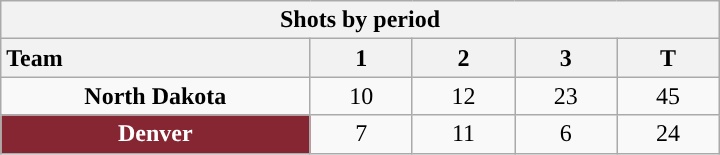<table class="wikitable" style="width:30em; text-align:right;">
<tr>
<th colspan=5>Shots by period</th>
</tr>
<tr>
<th style="width:10em; text-align:left;">Team</th>
<th style="width:3em;">1</th>
<th style="width:3em;">2</th>
<th style="width:3em;">3</th>
<th style="width:3em;">T</th>
</tr>
<tr>
<td align=center><strong>North Dakota</strong></td>
<td align=center>10</td>
<td align=center>12</td>
<td align=center>23</td>
<td align=center>45</td>
</tr>
<tr>
<td align=center style="color:white; background:#862633; "><strong>Denver</strong></td>
<td align=center>7</td>
<td align=center>11</td>
<td align=center>6</td>
<td align=center>24</td>
</tr>
</table>
